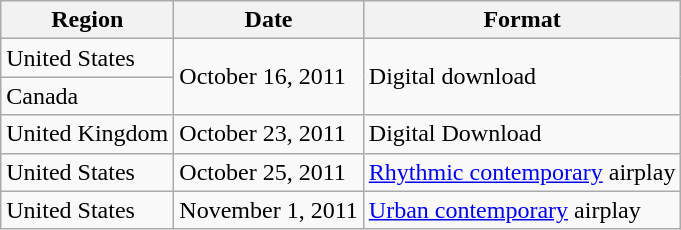<table class="wikitable">
<tr>
<th>Region</th>
<th>Date</th>
<th>Format</th>
</tr>
<tr>
<td rowspan="1">United States</td>
<td rowspan="2">October 16, 2011</td>
<td rowspan="2">Digital download</td>
</tr>
<tr>
<td rowspan="1">Canada</td>
</tr>
<tr>
<td>United Kingdom</td>
<td>October 23, 2011</td>
<td>Digital Download</td>
</tr>
<tr>
<td rowspan="1">United States</td>
<td rowspan="1">October 25, 2011</td>
<td><a href='#'>Rhythmic contemporary</a> airplay</td>
</tr>
<tr>
<td rowspan="1">United States</td>
<td rowspan="1">November 1, 2011</td>
<td><a href='#'>Urban contemporary</a> airplay</td>
</tr>
</table>
